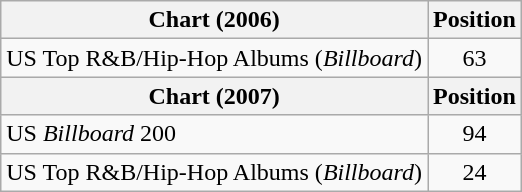<table class="wikitable">
<tr>
<th>Chart (2006)</th>
<th>Position</th>
</tr>
<tr>
<td>US Top R&B/Hip-Hop Albums (<em>Billboard</em>)</td>
<td style="text-align:center;">63</td>
</tr>
<tr>
<th>Chart (2007)</th>
<th>Position</th>
</tr>
<tr>
<td>US <em>Billboard</em> 200</td>
<td style="text-align:center;">94</td>
</tr>
<tr>
<td>US Top R&B/Hip-Hop Albums (<em>Billboard</em>)</td>
<td style="text-align:center;">24</td>
</tr>
</table>
